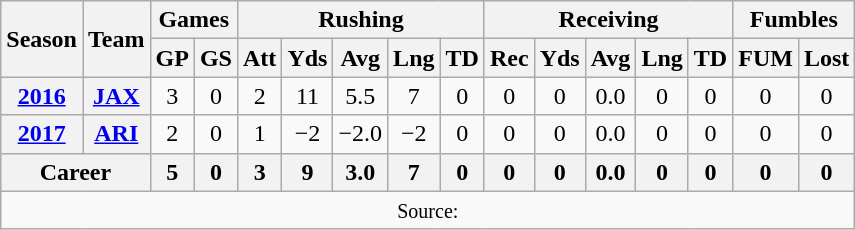<table class=wikitable style="text-align:center;">
<tr>
<th rowspan=2>Season</th>
<th rowspan=2>Team</th>
<th colspan=2>Games</th>
<th colspan=5>Rushing</th>
<th colspan=5>Receiving</th>
<th colspan=2>Fumbles</th>
</tr>
<tr>
<th>GP</th>
<th>GS</th>
<th>Att</th>
<th>Yds</th>
<th>Avg</th>
<th>Lng</th>
<th>TD</th>
<th>Rec</th>
<th>Yds</th>
<th>Avg</th>
<th>Lng</th>
<th>TD</th>
<th>FUM</th>
<th>Lost</th>
</tr>
<tr>
<th><a href='#'>2016</a></th>
<th><a href='#'>JAX</a></th>
<td>3</td>
<td>0</td>
<td>2</td>
<td>11</td>
<td>5.5</td>
<td>7</td>
<td>0</td>
<td>0</td>
<td>0</td>
<td>0.0</td>
<td>0</td>
<td>0</td>
<td>0</td>
<td>0</td>
</tr>
<tr>
<th><a href='#'>2017</a></th>
<th><a href='#'>ARI</a></th>
<td>2</td>
<td>0</td>
<td>1</td>
<td>−2</td>
<td>−2.0</td>
<td>−2</td>
<td>0</td>
<td>0</td>
<td>0</td>
<td>0.0</td>
<td>0</td>
<td>0</td>
<td>0</td>
<td>0</td>
</tr>
<tr>
<th colspan="2">Career</th>
<th>5</th>
<th>0</th>
<th>3</th>
<th>9</th>
<th>3.0</th>
<th>7</th>
<th>0</th>
<th>0</th>
<th>0</th>
<th>0.0</th>
<th>0</th>
<th>0</th>
<th>0</th>
<th>0</th>
</tr>
<tr>
<td colspan="16"><small>Source: </small></td>
</tr>
</table>
